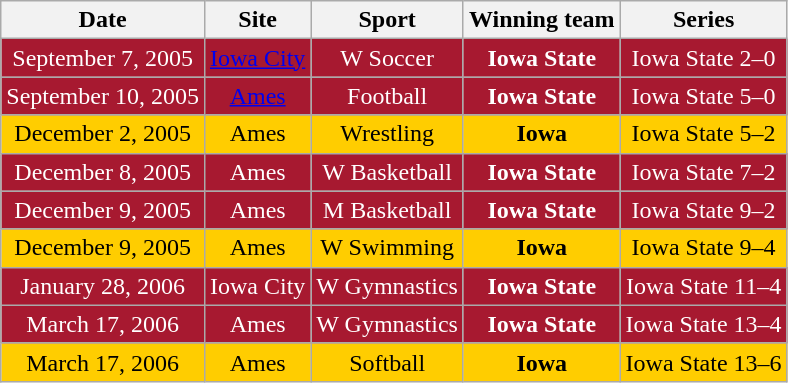<table class="wikitable">
<tr>
<th>Date</th>
<th>Site</th>
<th>Sport</th>
<th>Winning team</th>
<th>Series</th>
</tr>
<tr align=center style="background: #A71930;color:white;">
<td>September 7, 2005</td>
<td><a href='#'><span>Iowa City</span></a></td>
<td>W Soccer</td>
<td><strong>Iowa State</strong></td>
<td>Iowa State 2–0</td>
</tr>
<tr align=center style="background: #A71930;color:white;">
<td>September 10, 2005</td>
<td><a href='#'><span>Ames</span></a></td>
<td>Football</td>
<td><strong>Iowa State</strong></td>
<td>Iowa State 5–0</td>
</tr>
<tr align=center style="background: #FFCD00;color:black;">
<td>December 2, 2005</td>
<td>Ames</td>
<td>Wrestling</td>
<td><strong>Iowa</strong></td>
<td>Iowa State 5–2</td>
</tr>
<tr align=center style="background: #A71930;color:white;">
<td>December 8, 2005</td>
<td>Ames</td>
<td>W Basketball</td>
<td><strong>Iowa State</strong></td>
<td>Iowa State 7–2</td>
</tr>
<tr align=center style="background: #A71930;color:white;">
<td>December 9, 2005</td>
<td>Ames</td>
<td>M Basketball</td>
<td><strong>Iowa State</strong></td>
<td>Iowa State 9–2</td>
</tr>
<tr align=center style="background: #FFCD00;color:black;">
<td>December 9, 2005</td>
<td>Ames</td>
<td>W Swimming</td>
<td><strong>Iowa</strong></td>
<td>Iowa State 9–4</td>
</tr>
<tr align=center style="background: #A71930;color:white;">
<td>January 28, 2006</td>
<td>Iowa City</td>
<td>W Gymnastics</td>
<td><strong>Iowa State</strong></td>
<td>Iowa State 11–4</td>
</tr>
<tr align=center style="background: #A71930;color:white;">
<td>March 17, 2006</td>
<td>Ames</td>
<td>W Gymnastics</td>
<td><strong>Iowa State</strong></td>
<td>Iowa State 13–4</td>
</tr>
<tr align=center style="background: #FFCD00;color:black;">
<td>March 17, 2006</td>
<td>Ames</td>
<td>Softball</td>
<td><strong>Iowa</strong></td>
<td>Iowa State 13–6</td>
</tr>
</table>
